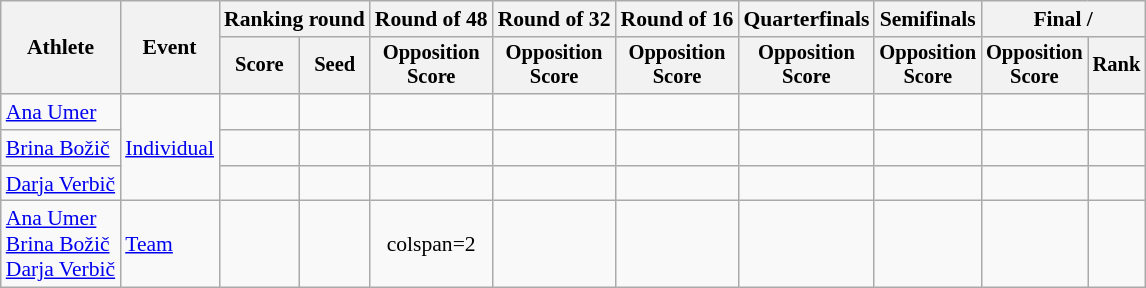<table class="wikitable" style="font-size:90%">
<tr>
<th rowspan=2>Athlete</th>
<th rowspan=2>Event</th>
<th colspan=2>Ranking round</th>
<th>Round of 48</th>
<th>Round of 32</th>
<th>Round of 16</th>
<th>Quarterfinals</th>
<th>Semifinals</th>
<th colspan=2>Final / </th>
</tr>
<tr style="font-size:95%">
<th>Score</th>
<th>Seed</th>
<th>Opposition<br>Score</th>
<th>Opposition<br>Score</th>
<th>Opposition<br>Score</th>
<th>Opposition<br>Score</th>
<th>Opposition<br>Score</th>
<th>Opposition<br>Score</th>
<th>Rank</th>
</tr>
<tr align=center>
<td align=left><a href='#'>Ana Umer</a></td>
<td align=left rowspan=3><a href='#'>Individual</a></td>
<td></td>
<td></td>
<td></td>
<td></td>
<td></td>
<td></td>
<td></td>
<td></td>
<td></td>
</tr>
<tr align=center>
<td align=left><a href='#'>Brina Božič</a></td>
<td></td>
<td></td>
<td></td>
<td></td>
<td></td>
<td></td>
<td></td>
<td></td>
<td></td>
</tr>
<tr align=center>
<td align=left><a href='#'>Darja Verbič</a></td>
<td></td>
<td></td>
<td></td>
<td></td>
<td></td>
<td></td>
<td></td>
<td></td>
<td></td>
</tr>
<tr align=center>
<td align=left><a href='#'>Ana Umer</a><br><a href='#'>Brina Božič</a><br><a href='#'>Darja Verbič</a></td>
<td align=left><a href='#'>Team</a></td>
<td></td>
<td></td>
<td>colspan=2 </td>
<td></td>
<td></td>
<td></td>
<td></td>
<td></td>
</tr>
</table>
